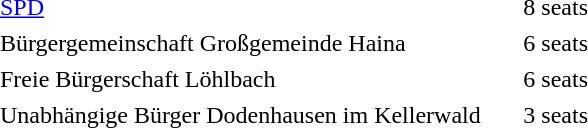<table cellpadding="2" style="width:400px; text-align:right; white-space:nowrap;">
<tr>
<td style="text-align:left;"><a href='#'>SPD</a></td>
<td>8 seats</td>
</tr>
<tr>
<td style="text-align:left;">Bürgergemeinschaft Großgemeinde Haina</td>
<td>6 seats</td>
</tr>
<tr>
<td style="text-align:left;">Freie Bürgerschaft Löhlbach</td>
<td>6 seats</td>
</tr>
<tr>
<td style="text-align:left;">Unabhängige Bürger Dodenhausen im Kellerwald</td>
<td>3 seats</td>
</tr>
</table>
